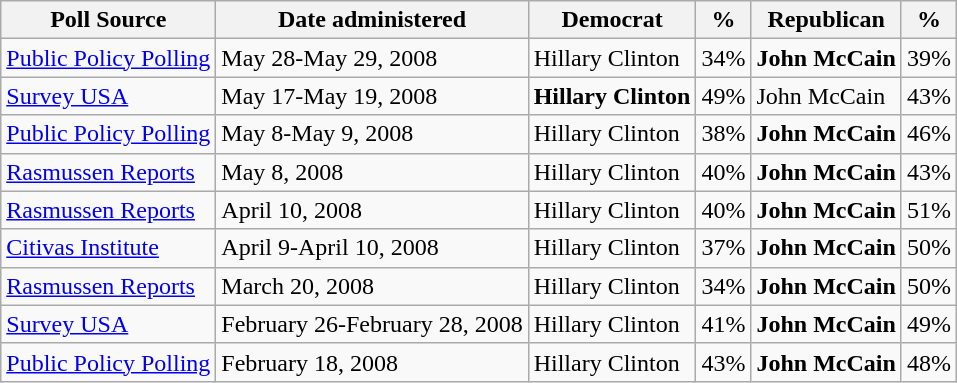<table class="wikitable">
<tr valign=bottom>
<th>Poll Source</th>
<th>Date administered</th>
<th>Democrat</th>
<th>%</th>
<th>Republican</th>
<th>%</th>
</tr>
<tr>
<td><a href='#'>Public Policy Polling</a></td>
<td>May 28-May 29, 2008</td>
<td>Hillary Clinton</td>
<td>34%</td>
<td><strong>John McCain</strong></td>
<td>39%</td>
</tr>
<tr>
<td><a href='#'>Survey USA</a></td>
<td>May 17-May 19, 2008</td>
<td><strong>Hillary Clinton</strong></td>
<td>49%</td>
<td>John McCain</td>
<td>43%</td>
</tr>
<tr>
<td><a href='#'>Public Policy Polling</a></td>
<td>May 8-May 9, 2008</td>
<td>Hillary Clinton</td>
<td>38%</td>
<td><strong>John McCain</strong></td>
<td>46%</td>
</tr>
<tr>
<td><a href='#'>Rasmussen Reports</a></td>
<td>May 8, 2008</td>
<td>Hillary Clinton</td>
<td>40%</td>
<td><strong>John McCain</strong></td>
<td>43%</td>
</tr>
<tr>
<td><a href='#'>Rasmussen Reports</a></td>
<td>April 10, 2008</td>
<td>Hillary Clinton</td>
<td>40%</td>
<td><strong>John McCain</strong></td>
<td>51%</td>
</tr>
<tr>
<td><a href='#'>Citivas Institute</a></td>
<td>April 9-April 10, 2008</td>
<td>Hillary Clinton</td>
<td>37%</td>
<td><strong>John McCain</strong></td>
<td>50%</td>
</tr>
<tr>
<td><a href='#'>Rasmussen Reports</a></td>
<td>March 20, 2008</td>
<td>Hillary Clinton</td>
<td>34%</td>
<td><strong>John McCain</strong></td>
<td>50%</td>
</tr>
<tr>
<td><a href='#'>Survey USA</a></td>
<td>February 26-February 28, 2008</td>
<td>Hillary Clinton</td>
<td>41%</td>
<td><strong>John McCain</strong></td>
<td>49%</td>
</tr>
<tr>
<td><a href='#'>Public Policy Polling</a></td>
<td>February 18, 2008</td>
<td>Hillary Clinton</td>
<td>43%</td>
<td><strong>John McCain</strong></td>
<td>48%</td>
</tr>
</table>
